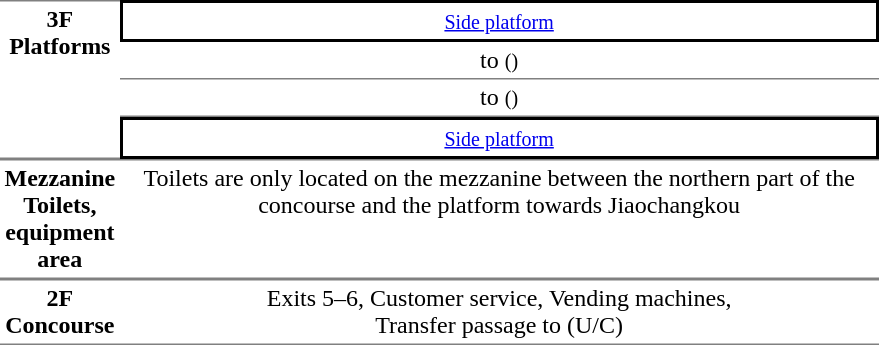<table table border=0 cellspacing=0 cellpadding=3>
<tr>
<td style="border-bottom:solid 1px gray; border-top:solid 1px gray;text-align:center" rowspan="4" valign=top width=50><strong>3F<br>Platforms</strong></td>
<td style="border-right:solid 2px black;border-left:solid 2px black;border-top:solid 2px black;border-bottom:solid 2px black;text-align:center;"><small><a href='#'>Side platform</a></small></td>
</tr>
<tr>
<td style="border-bottom:solid 1px gray;text-align:center;">  to  <small>()</small></td>
</tr>
<tr>
<td style="border-bottom:solid 1px gray;text-align:center;"> to  <small>()</small> </td>
</tr>
<tr>
<td style="border-right:solid 2px black;border-left:solid 2px black;border-top:solid 2px black;border-bottom:solid 2px black;text-align:center;"><small><a href='#'>Side platform</a></small></td>
</tr>
<tr>
<td style="border-bottom:solid 1px gray; border-top:solid 1px gray;text-align:center" valign=top><strong>Mezzanine<br>Toilets, equipment area</strong></td>
<td style="border-bottom:solid 1px gray; border-top:solid 1px gray;text-align:center;" valign=top width=500>Toilets are only located on the mezzanine between the northern part of the concourse and the platform towards Jiaochangkou</td>
</tr>
<tr>
<td style="border-bottom:solid 1px gray; border-top:solid 1px gray;text-align:center" valign=top><strong>2F<br>Concourse</strong></td>
<td style="border-bottom:solid 1px gray; border-top:solid 1px gray;text-align:center" valign=top width=500>Exits 5–6, Customer service, Vending machines,<br>Transfer passage to  (U/C)</td>
</tr>
</table>
